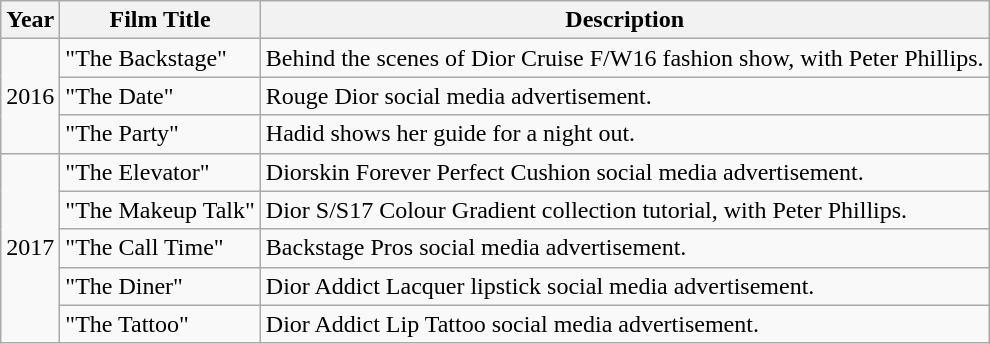<table class="wikitable">
<tr>
<th>Year</th>
<th>Film Title</th>
<th>Description</th>
</tr>
<tr>
<td rowspan="3">2016</td>
<td>"The Backstage"</td>
<td>Behind the scenes of Dior Cruise F/W16 fashion show, with Peter Phillips.</td>
</tr>
<tr>
<td>"The Date"</td>
<td>Rouge Dior social media advertisement.</td>
</tr>
<tr>
<td>"The Party"</td>
<td>Hadid shows her guide for a night out.</td>
</tr>
<tr>
<td rowspan="5">2017</td>
<td>"The Elevator"</td>
<td>Diorskin Forever Perfect Cushion social media advertisement.</td>
</tr>
<tr>
<td>"The Makeup Talk"</td>
<td>Dior S/S17 Colour Gradient collection tutorial, with Peter Phillips.</td>
</tr>
<tr>
<td>"The Call Time"</td>
<td>Backstage Pros social media advertisement.</td>
</tr>
<tr>
<td>"The Diner"</td>
<td>Dior Addict Lacquer lipstick social media advertisement.</td>
</tr>
<tr>
<td>"The Tattoo"</td>
<td>Dior Addict Lip Tattoo social media advertisement.</td>
</tr>
</table>
